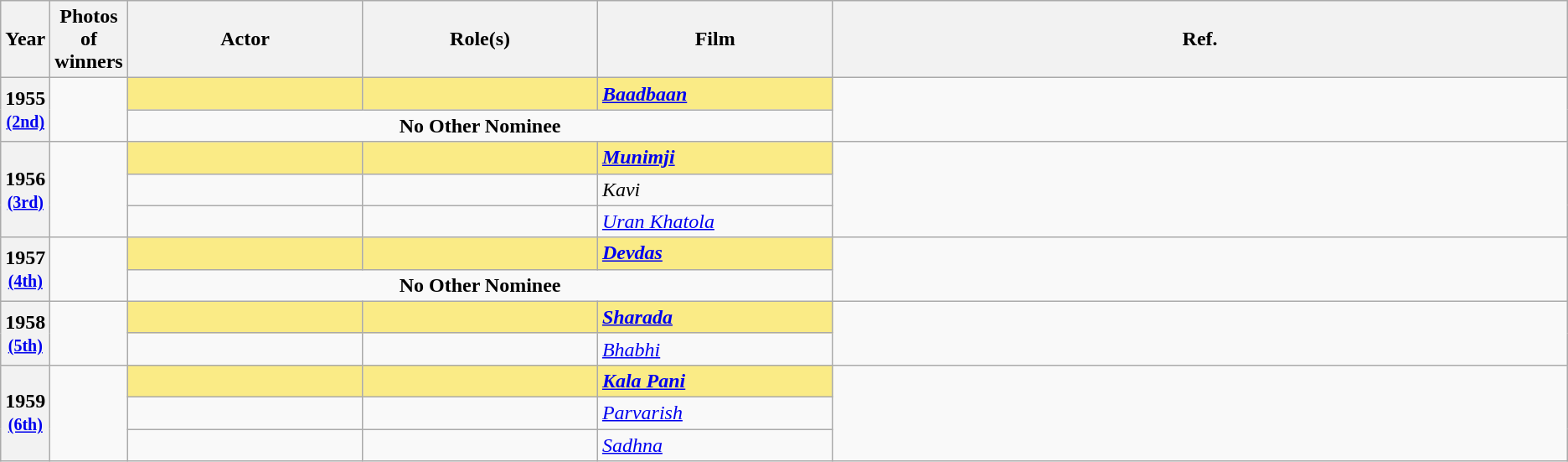<table class="wikitable sortable" style="text-align:left;">
<tr>
<th scope="col" style="width:3%; text-align:center;">Year</th>
<th scope="col" style="width:3%;text-align:center;">Photos of winners</th>
<th scope="col" style="width:15%;text-align:center;">Actor</th>
<th scope="col" style="width:15%;text-align:center;">Role(s)</th>
<th scope="col" style="width:15%;text-align:center;">Film</th>
<th>Ref.</th>
</tr>
<tr>
<th scope="row" rowspan=2 style="text-align:center">1955 <br><small><a href='#'>(2nd)</a> </small></th>
<td rowspan=2 style="text-align:center"></td>
<td style="background:#FAEB86;"><strong></strong> </td>
<td style="background:#FAEB86;"><strong></strong></td>
<td style="background:#FAEB86;"><strong><em><a href='#'>Baadbaan</a></em></strong></td>
<td rowspan="2"></td>
</tr>
<tr>
<td colspan =3 style="text-align:center"><strong>No Other Nominee</strong></td>
</tr>
<tr>
<th scope="row" rowspan=3 style="text-align:center">1956<br><small><a href='#'>(3rd)</a></small></th>
<td rowspan=3 style="text-align:center"></td>
<td style="background:#FAEB86;"><strong></strong> </td>
<td style="background:#FAEB86;"><strong></strong></td>
<td style="background:#FAEB86;"><strong><em><a href='#'>Munimji</a></em></strong></td>
<td rowspan="3"></td>
</tr>
<tr>
<td></td>
<td></td>
<td><em>Kavi</em></td>
</tr>
<tr>
<td></td>
<td></td>
<td><em><a href='#'>Uran Khatola</a></em></td>
</tr>
<tr>
<th scope="row" rowspan=2 style="text-align:center">1957 <br><small><a href='#'>(4th)</a> </small></th>
<td rowspan=2 style="text-align:center"></td>
<td style="background:#FAEB86;"><strong></strong> </td>
<td style="background:#FAEB86;"><strong></strong></td>
<td style="background:#FAEB86;"><strong><em><a href='#'>Devdas</a></em></strong></td>
<td rowspan="2"></td>
</tr>
<tr>
<td colspan =3 style="text-align:center"><strong>No Other Nominee</strong></td>
</tr>
<tr>
<th scope="row" rowspan=2 style="text-align:center">1958 <br><small><a href='#'>(5th)</a> </small></th>
<td rowspan=2 style="text-align:center"></td>
<td style="background:#FAEB86;"><strong></strong> </td>
<td style="background:#FAEB86;"><strong></strong></td>
<td style="background:#FAEB86;"><strong><em><a href='#'>Sharada</a></em></strong></td>
<td rowspan="2"></td>
</tr>
<tr>
<td></td>
<td></td>
<td><em><a href='#'>Bhabhi</a></em></td>
</tr>
<tr>
<th scope="row" rowspan=3 style="text-align:center">1959 <br><small><a href='#'>(6th)</a> </small></th>
<td rowspan=3 style="text-align:center"></td>
<td style="background:#FAEB86;"><strong></strong> </td>
<td style="background:#FAEB86;"><strong></strong></td>
<td style="background:#FAEB86;"><strong><em><a href='#'>Kala Pani</a></em></strong></td>
<td rowspan="3"></td>
</tr>
<tr>
<td></td>
<td></td>
<td><em><a href='#'>Parvarish</a></em></td>
</tr>
<tr>
<td></td>
<td></td>
<td><em><a href='#'>Sadhna</a></em></td>
</tr>
</table>
